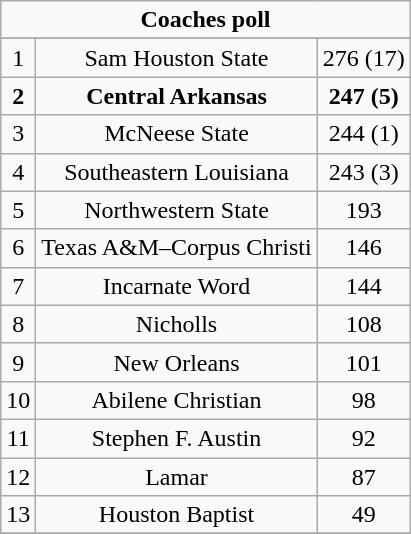<table class="wikitable">
<tr align="center">
<td align="center" Colspan="3"><strong>Coaches poll</strong></td>
</tr>
<tr align="center">
</tr>
<tr align="center">
<td>1</td>
<td>Sam Houston State</td>
<td>276 (17)</td>
</tr>
<tr align="center">
<td><strong>2</strong></td>
<td><strong>Central Arkansas</strong></td>
<td><strong>247 (5)</strong></td>
</tr>
<tr align="center">
<td>3</td>
<td>McNeese State</td>
<td>244 (1)</td>
</tr>
<tr align="center">
<td>4</td>
<td>Southeastern Louisiana</td>
<td>243 (3)</td>
</tr>
<tr align="center">
<td>5</td>
<td>Northwestern State</td>
<td>193</td>
</tr>
<tr align="center">
<td>6</td>
<td>Texas A&M–Corpus Christi</td>
<td>146</td>
</tr>
<tr align="center">
<td>7</td>
<td>Incarnate Word</td>
<td>144</td>
</tr>
<tr align="center">
<td>8</td>
<td>Nicholls</td>
<td>108</td>
</tr>
<tr align="center">
<td>9</td>
<td>New Orleans</td>
<td>101</td>
</tr>
<tr align="center">
<td>10</td>
<td>Abilene Christian</td>
<td>98</td>
</tr>
<tr align="center">
<td>11</td>
<td>Stephen F. Austin</td>
<td>92</td>
</tr>
<tr align="center">
<td>12</td>
<td>Lamar</td>
<td>87</td>
</tr>
<tr align="center">
<td>13</td>
<td>Houston Baptist</td>
<td>49</td>
</tr>
<tr align="center">
</tr>
</table>
